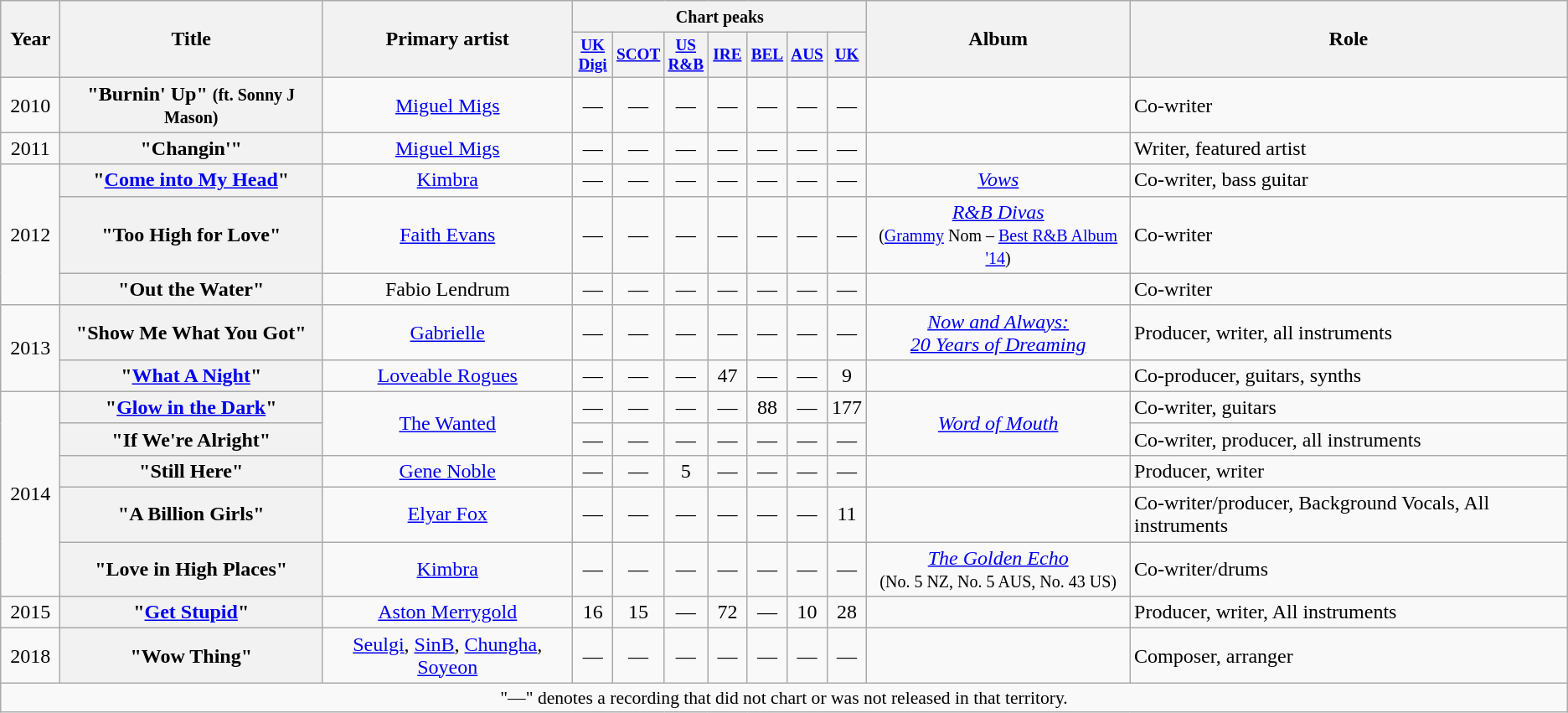<table class="wikitable plainrowheaders" style="text-align:center;">
<tr>
<th scope="col" rowspan="2" style="width:2.5em;">Year</th>
<th scope="col" rowspan="2">Title</th>
<th scope="col" rowspan="2">Primary artist</th>
<th scope="col" colspan="7"><small>Chart peaks</small></th>
<th scope="col" rowspan="2">Album</th>
<th scope="col" rowspan="2">Role</th>
</tr>
<tr>
<th style="width:2em;font-size:80%;"><a href='#'>UK<br>Digi</a></th>
<th style="width:2em;font-size:80%;"><a href='#'>SCOT</a></th>
<th style="width:2em;font-size:80%;"><a href='#'>US<br>R&B</a></th>
<th style="width:2em;font-size:80%;"><a href='#'>IRE</a></th>
<th style="width:2em;font-size:80%;"><a href='#'>BEL</a></th>
<th style="width:2em;font-size:80%;"><a href='#'>AUS</a></th>
<th style="width:2em;font-size:80%;"><a href='#'>UK</a></th>
</tr>
<tr>
<td rowspan="1">2010</td>
<th scope="row">"Burnin' Up" <small>(ft. Sonny J Mason)</small></th>
<td><a href='#'>Miguel Migs</a></td>
<td>—</td>
<td>—</td>
<td>—</td>
<td>—</td>
<td>—</td>
<td>—</td>
<td>—</td>
<td></td>
<td align=left>Co-writer</td>
</tr>
<tr>
<td rowspan="1">2011</td>
<th scope="row">"Changin'"</th>
<td><a href='#'>Miguel Migs</a></td>
<td>—</td>
<td>—</td>
<td>—</td>
<td>—</td>
<td>—</td>
<td>—</td>
<td>—</td>
<td></td>
<td align=left>Writer, featured artist</td>
</tr>
<tr>
<td rowspan="3">2012</td>
<th scope="row">"<a href='#'>Come into My Head</a>"</th>
<td><a href='#'>Kimbra</a></td>
<td>—</td>
<td>—</td>
<td>—</td>
<td>—</td>
<td>—</td>
<td>—</td>
<td>—</td>
<td rowspan="1"><em><a href='#'>Vows</a></em></td>
<td align=left>Co-writer, bass guitar</td>
</tr>
<tr>
<th scope="row">"Too High for Love"</th>
<td><a href='#'>Faith Evans</a></td>
<td>—</td>
<td>—</td>
<td>—</td>
<td>—</td>
<td>—</td>
<td>—</td>
<td>—</td>
<td rowspan="1"><em><a href='#'>R&B Divas</a></em><br><small>(<a href='#'>Grammy</a> Nom – <a href='#'>Best R&B Album '14</a>)</small></td>
<td align=left>Co-writer</td>
</tr>
<tr>
<th scope="row">"Out the Water"</th>
<td>Fabio Lendrum</td>
<td>—</td>
<td>—</td>
<td>—</td>
<td>—</td>
<td>—</td>
<td>—</td>
<td>—</td>
<td></td>
<td align=left>Co-writer</td>
</tr>
<tr>
<td rowspan="2">2013</td>
<th scope="row">"Show Me What You Got"</th>
<td><a href='#'>Gabrielle</a></td>
<td>—</td>
<td>—</td>
<td>—</td>
<td>—</td>
<td>—</td>
<td>—</td>
<td>—</td>
<td rowspan="1"><em><a href='#'>Now and Always:<br>20 Years of Dreaming</a></em></td>
<td align=left>Producer, writer, all instruments</td>
</tr>
<tr>
<th scope="row">"<a href='#'>What A Night</a>"</th>
<td><a href='#'>Loveable Rogues</a></td>
<td>—</td>
<td>—</td>
<td>—</td>
<td>47</td>
<td>—</td>
<td>—</td>
<td>9</td>
<td></td>
<td align=left>Co-producer, guitars, synths</td>
</tr>
<tr>
<td rowspan="5">2014</td>
<th scope="row">"<a href='#'>Glow in the Dark</a>"</th>
<td rowspan="2"><a href='#'>The Wanted</a></td>
<td>—</td>
<td>—</td>
<td>—</td>
<td>—</td>
<td>88</td>
<td>—</td>
<td>177</td>
<td rowspan="2"><em><a href='#'>Word of Mouth</a></em></td>
<td align=left>Co-writer, guitars</td>
</tr>
<tr>
<th scope="row">"If We're Alright"</th>
<td>—</td>
<td>—</td>
<td>—</td>
<td>—</td>
<td>—</td>
<td>—</td>
<td>—</td>
<td align=left>Co-writer, producer, all instruments</td>
</tr>
<tr>
<th scope="row">"Still Here"</th>
<td><a href='#'>Gene Noble</a></td>
<td>—</td>
<td>—</td>
<td>5</td>
<td>—</td>
<td>—</td>
<td>—</td>
<td>—</td>
<td></td>
<td align=left>Producer, writer</td>
</tr>
<tr>
<th scope="row">"A Billion Girls"</th>
<td><a href='#'>Elyar Fox</a></td>
<td>—</td>
<td>—</td>
<td>—</td>
<td>—</td>
<td>—</td>
<td>—</td>
<td>11</td>
<td></td>
<td align=left>Co-writer/producer, Background Vocals, All instruments</td>
</tr>
<tr>
<th scope="row">"Love in High Places"</th>
<td><a href='#'>Kimbra</a></td>
<td>—</td>
<td>—</td>
<td>—</td>
<td>—</td>
<td>—</td>
<td>—</td>
<td>—</td>
<td><em><a href='#'>The Golden Echo</a></em><br><small>(No. 5 NZ, No. 5 AUS, No. 43 US)</small></td>
<td align=left>Co-writer/drums</td>
</tr>
<tr>
<td rowspan="1">2015</td>
<th scope="row">"<a href='#'>Get Stupid</a>"</th>
<td><a href='#'>Aston Merrygold</a></td>
<td>16</td>
<td>15</td>
<td>—</td>
<td>72</td>
<td>—</td>
<td>10</td>
<td>28</td>
<td></td>
<td align=left>Producer, writer, All instruments</td>
</tr>
<tr>
<td rowspan="1">2018</td>
<th scope="row">"Wow Thing"</th>
<td><a href='#'>Seulgi</a>, <a href='#'>SinB</a>, <a href='#'>Chungha</a>, <a href='#'>Soyeon</a></td>
<td>—</td>
<td>—</td>
<td>—</td>
<td>—</td>
<td>—</td>
<td>—</td>
<td>—</td>
<td></td>
<td align=left>Composer, arranger</td>
</tr>
<tr>
<td colspan="14" style="font-size:90%">"—" denotes a recording that did not chart or was not released in that territory.</td>
</tr>
</table>
